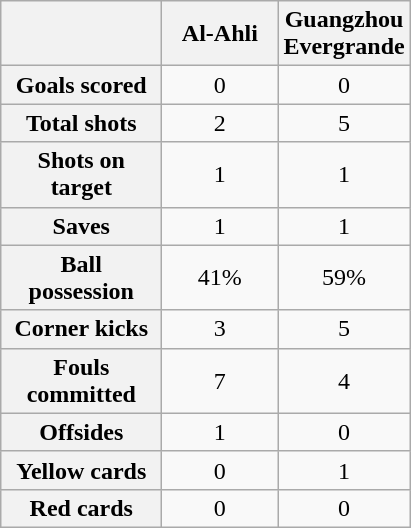<table class="wikitable plainrowheaders" style="text-align: center">
<tr>
<th scope="col" style="width:100px;"></th>
<th scope="col" style="width:70px;">Al-Ahli</th>
<th scope="col" style="width:70px;">Guangzhou Evergrande</th>
</tr>
<tr>
<th scope=row>Goals scored</th>
<td>0</td>
<td>0</td>
</tr>
<tr>
<th scope=row>Total shots</th>
<td>2</td>
<td>5</td>
</tr>
<tr>
<th scope=row>Shots on target</th>
<td>1</td>
<td>1</td>
</tr>
<tr>
<th scope=row>Saves</th>
<td>1</td>
<td>1</td>
</tr>
<tr>
<th scope=row>Ball possession</th>
<td>41%</td>
<td>59%</td>
</tr>
<tr>
<th scope=row>Corner kicks</th>
<td>3</td>
<td>5</td>
</tr>
<tr>
<th scope=row>Fouls committed</th>
<td>7</td>
<td>4</td>
</tr>
<tr>
<th scope=row>Offsides</th>
<td>1</td>
<td>0</td>
</tr>
<tr>
<th scope=row>Yellow cards</th>
<td>0</td>
<td>1</td>
</tr>
<tr>
<th scope=row>Red cards</th>
<td>0</td>
<td>0</td>
</tr>
</table>
